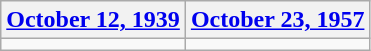<table class=wikitable>
<tr>
<th><a href='#'>October 12, 1939</a></th>
<th><a href='#'>October 23, 1957</a></th>
</tr>
<tr>
<td></td>
<td></td>
</tr>
</table>
